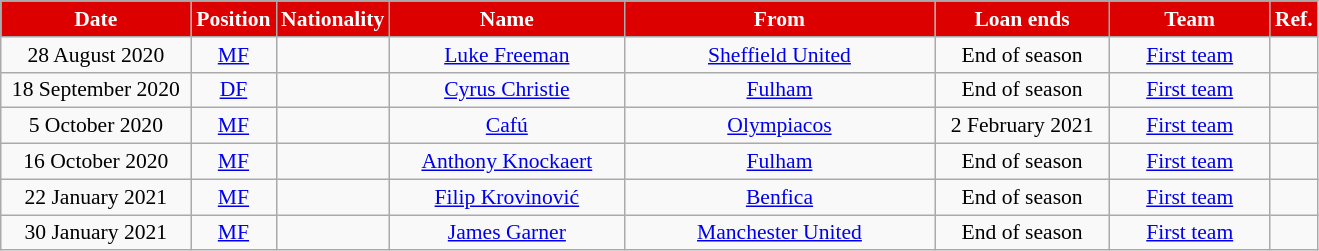<table class="wikitable"  style="text-align:center; font-size:90%; ">
<tr>
<th style="background:#DD0000; color:#FFFFFF; width:120px;">Date</th>
<th style="background:#DD0000; color:#FFFFFF; width:50px;">Position</th>
<th style="background:#DD0000; color:#FFFFFF; width:50px;">Nationality</th>
<th style="background:#DD0000; color:#FFFFFF; width:150px;">Name</th>
<th style="background:#DD0000; color:#FFFFFF; width:200px;">From</th>
<th style="background:#DD0000; color:#FFFFFF; width:110px;">Loan ends</th>
<th style="background:#DD0000; color:#FFFFFF; width:100px;">Team</th>
<th style="background:#DD0000; color:#FFFFFF; width:25px;">Ref.</th>
</tr>
<tr>
<td>28 August 2020</td>
<td><a href='#'>MF</a></td>
<td></td>
<td><a href='#'>Luke Freeman</a></td>
<td> <a href='#'>Sheffield United</a></td>
<td>End of season</td>
<td><a href='#'>First team</a></td>
<td></td>
</tr>
<tr>
<td>18 September 2020</td>
<td><a href='#'>DF</a></td>
<td></td>
<td><a href='#'>Cyrus Christie</a></td>
<td> <a href='#'>Fulham</a></td>
<td>End of season</td>
<td><a href='#'>First team</a></td>
<td></td>
</tr>
<tr>
<td>5 October 2020</td>
<td><a href='#'>MF</a></td>
<td></td>
<td><a href='#'>Cafú</a></td>
<td> <a href='#'>Olympiacos</a></td>
<td>2 February 2021</td>
<td><a href='#'>First team</a></td>
<td></td>
</tr>
<tr>
<td>16 October 2020</td>
<td><a href='#'>MF</a></td>
<td></td>
<td><a href='#'>Anthony Knockaert</a></td>
<td> <a href='#'>Fulham</a></td>
<td>End of season</td>
<td><a href='#'>First team</a></td>
<td></td>
</tr>
<tr>
<td>22 January 2021</td>
<td><a href='#'>MF</a></td>
<td></td>
<td><a href='#'>Filip Krovinović</a></td>
<td> <a href='#'>Benfica</a></td>
<td>End of season</td>
<td><a href='#'>First team</a></td>
<td></td>
</tr>
<tr>
<td>30 January 2021</td>
<td><a href='#'>MF</a></td>
<td></td>
<td><a href='#'>James Garner</a></td>
<td> <a href='#'>Manchester United</a></td>
<td>End of season</td>
<td><a href='#'>First team</a></td>
<td></td>
</tr>
</table>
